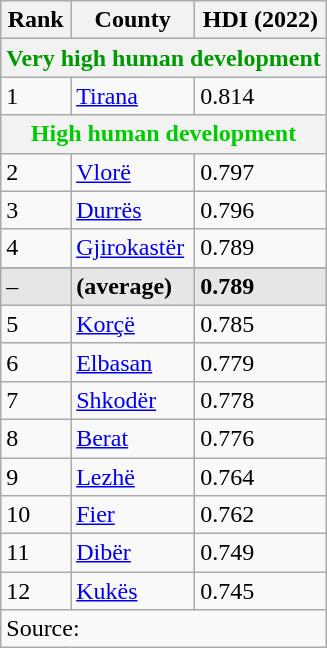<table class="wikitable sortable">
<tr>
<th>Rank</th>
<th>County</th>
<th>HDI (2022)</th>
</tr>
<tr>
<th colspan="3" style="color:#090;">Very high human development</th>
</tr>
<tr>
<td>1</td>
<td> <a href='#'>Tirana</a></td>
<td>0.814</td>
</tr>
<tr>
<th colspan="3" style="color:#0c0;">High human development</th>
</tr>
<tr>
<td>2</td>
<td> <a href='#'>Vlorë</a></td>
<td>0.797</td>
</tr>
<tr>
<td>3</td>
<td> <a href='#'>Durrës</a></td>
<td>0.796</td>
</tr>
<tr>
<td>4</td>
<td> <a href='#'>Gjirokastër</a></td>
<td>0.789</td>
</tr>
<tr style="background:#e6e6e6">
</tr>
<tr style="background:#e6e6e6">
<td>–</td>
<td><strong></strong> <strong>(average)</strong></td>
<td><strong>0.789</strong></td>
</tr>
<tr>
<td>5</td>
<td> <a href='#'>Korçë</a></td>
<td>0.785</td>
</tr>
<tr>
<td>6</td>
<td> <a href='#'>Elbasan</a></td>
<td>0.779</td>
</tr>
<tr>
<td>7</td>
<td> <a href='#'>Shkodër</a></td>
<td>0.778</td>
</tr>
<tr>
<td>8</td>
<td> <a href='#'>Berat</a></td>
<td>0.776</td>
</tr>
<tr>
<td>9</td>
<td> <a href='#'>Lezhë</a></td>
<td>0.764</td>
</tr>
<tr>
<td>10</td>
<td> <a href='#'>Fier</a></td>
<td>0.762</td>
</tr>
<tr>
<td>11</td>
<td> <a href='#'>Dibër</a></td>
<td>0.749</td>
</tr>
<tr>
<td>12</td>
<td> <a href='#'>Kukës</a></td>
<td>0.745</td>
</tr>
<tr class="sortbottom">
<td colspan="19" align="left">Source:</td>
</tr>
</table>
